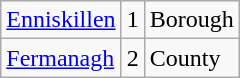<table class="wikitable sortable">
<tr>
<td><a href='#'>Enniskillen</a></td>
<td>1</td>
<td>Borough</td>
</tr>
<tr>
<td><a href='#'>Fermanagh</a></td>
<td align="center">2</td>
<td>County</td>
</tr>
</table>
